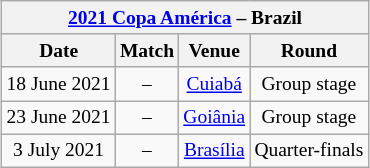<table class="wikitable" style="margin:1em auto 1em auto; text-align:center; font-size:small;">
<tr>
<th colspan="4"><a href='#'>2021 Copa América</a> – Brazil</th>
</tr>
<tr>
<th>Date</th>
<th>Match</th>
<th>Venue</th>
<th>Round</th>
</tr>
<tr>
<td>18 June 2021</td>
<td> – </td>
<td><a href='#'>Cuiabá</a></td>
<td>Group stage</td>
</tr>
<tr>
<td>23 June 2021</td>
<td> – </td>
<td><a href='#'>Goiânia</a></td>
<td>Group stage</td>
</tr>
<tr>
<td>3 July 2021</td>
<td> – </td>
<td><a href='#'>Brasília</a></td>
<td>Quarter-finals</td>
</tr>
</table>
